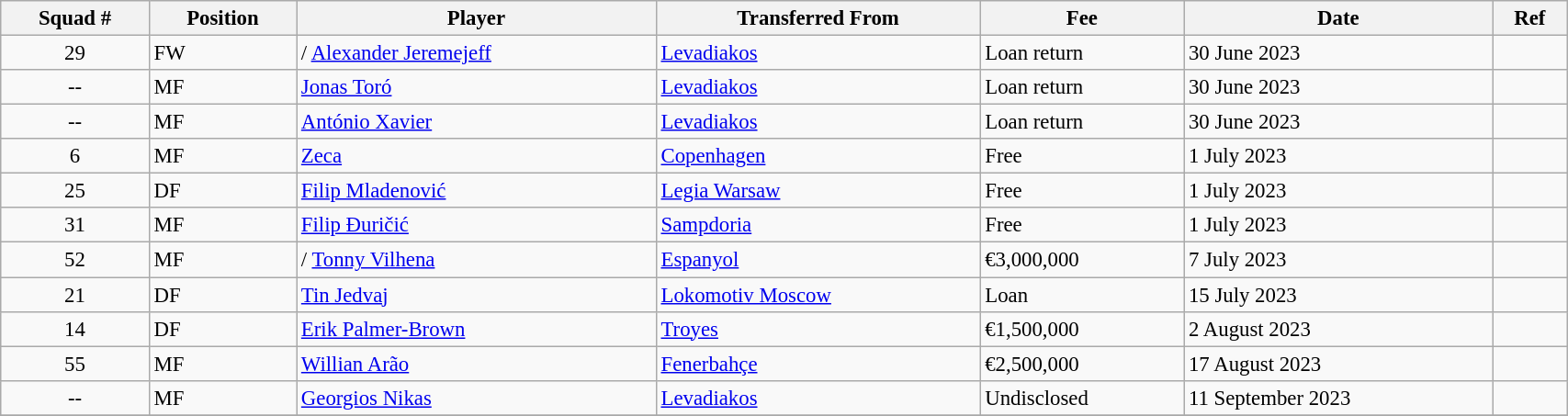<table class="wikitable sortable" style="width:90%; text-align:center; font-size:95%; text-align:left;">
<tr>
<th><strong>Squad #</strong></th>
<th><strong>Position</strong></th>
<th><strong>Player</strong></th>
<th><strong>Transferred From</strong></th>
<th><strong>Fee</strong></th>
<th><strong>Date</strong></th>
<th><strong>Ref</strong></th>
</tr>
<tr>
<td align="center">29</td>
<td>FW</td>
<td> /  <a href='#'>Alexander Jeremejeff</a></td>
<td> <a href='#'>Levadiakos</a></td>
<td>Loan return</td>
<td>30 June 2023</td>
<td></td>
</tr>
<tr>
<td align="center">--</td>
<td>MF</td>
<td> <a href='#'>Jonas Toró</a></td>
<td> <a href='#'>Levadiakos</a></td>
<td>Loan return</td>
<td>30 June 2023</td>
<td></td>
</tr>
<tr>
<td align="center">--</td>
<td>MF</td>
<td> <a href='#'>António Xavier</a></td>
<td> <a href='#'>Levadiakos</a></td>
<td>Loan return</td>
<td>30 June 2023</td>
<td></td>
</tr>
<tr>
<td align="center">6</td>
<td>MF</td>
<td>  <a href='#'>Zeca</a></td>
<td> <a href='#'>Copenhagen</a></td>
<td>Free</td>
<td>1 July 2023</td>
<td></td>
</tr>
<tr>
<td align="center">25</td>
<td>DF</td>
<td> <a href='#'>Filip Mladenović</a></td>
<td> <a href='#'>Legia Warsaw</a></td>
<td>Free</td>
<td>1 July 2023</td>
<td></td>
</tr>
<tr>
<td align="center">31</td>
<td>MF</td>
<td> <a href='#'>Filip Đuričić</a></td>
<td> <a href='#'>Sampdoria</a></td>
<td>Free</td>
<td>1 July 2023</td>
<td></td>
</tr>
<tr>
<td align="center">52</td>
<td>MF</td>
<td> /  <a href='#'>Tonny Vilhena</a></td>
<td> <a href='#'>Espanyol</a></td>
<td>€3,000,000</td>
<td>7 July 2023</td>
<td></td>
</tr>
<tr>
<td align="center">21</td>
<td>DF</td>
<td> <a href='#'>Tin Jedvaj</a></td>
<td> <a href='#'>Lokomotiv Moscow</a></td>
<td>Loan</td>
<td>15 July 2023</td>
<td></td>
</tr>
<tr>
<td align="center">14</td>
<td>DF</td>
<td> <a href='#'>Erik Palmer-Brown</a></td>
<td> <a href='#'>Troyes</a></td>
<td>€1,500,000</td>
<td>2 August 2023</td>
<td></td>
</tr>
<tr>
<td align="center">55</td>
<td>MF</td>
<td> <a href='#'>Willian Arão</a></td>
<td> <a href='#'>Fenerbahçe</a></td>
<td>€2,500,000</td>
<td>17 August 2023</td>
<td></td>
</tr>
<tr>
<td align="center">--</td>
<td>MF</td>
<td> <a href='#'>Georgios Nikas</a></td>
<td> <a href='#'>Levadiakos</a></td>
<td>Undisclosed</td>
<td>11 September 2023</td>
<td></td>
</tr>
<tr>
</tr>
</table>
